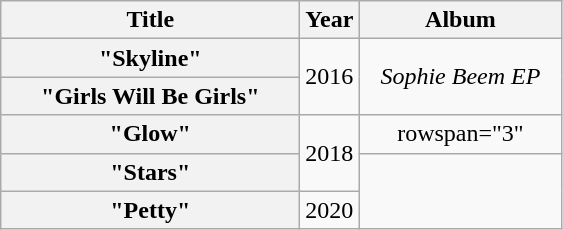<table class="wikitable plainrowheaders" style="text-align:center">
<tr>
<th scope="col" style="width:12em;">Title</th>
<th scope="col">Year</th>
<th scope="col" style="width:8em;">Album</th>
</tr>
<tr>
<th scope="row">"Skyline"</th>
<td rowspan="2">2016</td>
<td rowspan="2"><em>Sophie Beem EP</em></td>
</tr>
<tr>
<th scope="row">"Girls Will Be Girls"</th>
</tr>
<tr>
<th scope="row">"Glow"<br></th>
<td rowspan="2">2018</td>
<td>rowspan="3" </td>
</tr>
<tr>
<th scope="row">"Stars"</th>
</tr>
<tr>
<th scope="row">"Petty"</th>
<td rowspan="1">2020</td>
</tr>
</table>
